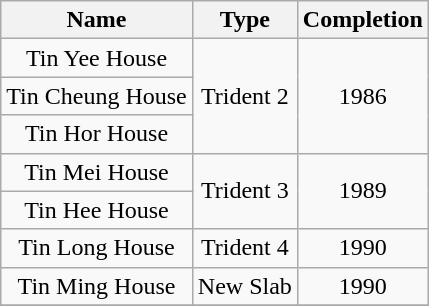<table class="wikitable" style="text-align: center">
<tr>
<th>Name</th>
<th>Type</th>
<th>Completion</th>
</tr>
<tr>
<td>Tin Yee House</td>
<td rowspan="3">Trident 2</td>
<td rowspan="3">1986</td>
</tr>
<tr>
<td>Tin Cheung House</td>
</tr>
<tr>
<td>Tin Hor House</td>
</tr>
<tr>
<td>Tin Mei House</td>
<td rowspan="2">Trident 3</td>
<td rowspan="2">1989</td>
</tr>
<tr>
<td>Tin Hee House</td>
</tr>
<tr>
<td>Tin Long House</td>
<td rowspan="1">Trident 4</td>
<td rowspan="1">1990</td>
</tr>
<tr>
<td>Tin Ming House</td>
<td rowspan="1">New Slab</td>
<td rowspan="1">1990</td>
</tr>
<tr>
</tr>
</table>
